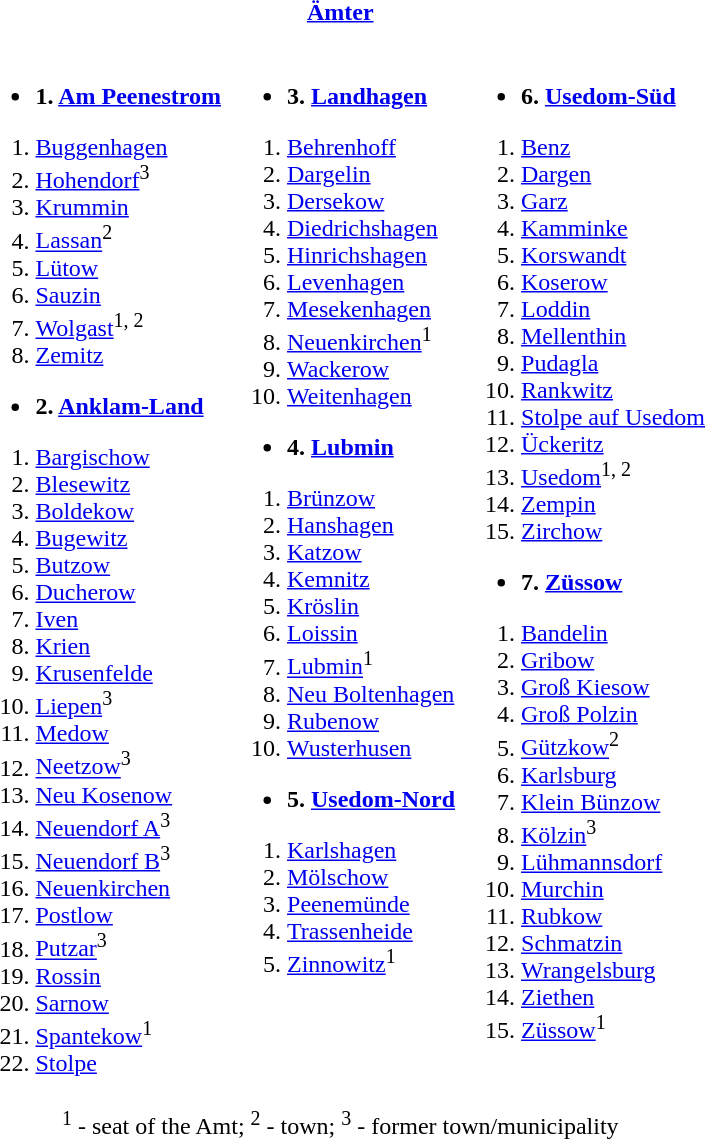<table>
<tr>
<th colspan=3><a href='#'>Ämter</a></th>
</tr>
<tr valign=top>
<td><br><ul><li><strong>1. <a href='#'>Am Peenestrom</a></strong></li></ul><ol><li><a href='#'>Buggenhagen</a></li><li><a href='#'>Hohendorf</a><sup>3</sup></li><li><a href='#'>Krummin</a></li><li><a href='#'>Lassan</a><sup>2</sup></li><li><a href='#'>Lütow</a></li><li><a href='#'>Sauzin</a></li><li><a href='#'>Wolgast</a><sup>1, 2</sup></li><li><a href='#'>Zemitz</a></li></ol><ul><li><strong>2. <a href='#'>Anklam-Land</a></strong></li></ul><ol><li><a href='#'>Bargischow</a></li><li><a href='#'>Blesewitz</a></li><li><a href='#'>Boldekow</a></li><li><a href='#'>Bugewitz</a></li><li><a href='#'>Butzow</a></li><li><a href='#'>Ducherow</a></li><li><a href='#'>Iven</a></li><li><a href='#'>Krien</a></li><li><a href='#'>Krusenfelde</a></li><li><a href='#'>Liepen</a><sup>3</sup></li><li><a href='#'>Medow</a></li><li><a href='#'>Neetzow</a><sup>3</sup></li><li><a href='#'>Neu Kosenow</a></li><li><a href='#'>Neuendorf A</a><sup>3</sup></li><li><a href='#'>Neuendorf B</a><sup>3</sup></li><li><a href='#'>Neuenkirchen</a></li><li><a href='#'>Postlow</a></li><li><a href='#'>Putzar</a><sup>3</sup></li><li><a href='#'>Rossin</a></li><li><a href='#'>Sarnow</a></li><li><a href='#'>Spantekow</a><sup>1</sup></li><li><a href='#'>Stolpe</a></li></ol></td>
<td><br><ul><li><strong>3. <a href='#'>Landhagen</a></strong></li></ul><ol><li><a href='#'>Behrenhoff</a></li><li><a href='#'>Dargelin</a></li><li><a href='#'>Dersekow</a></li><li><a href='#'>Diedrichshagen</a></li><li><a href='#'>Hinrichshagen</a></li><li><a href='#'>Levenhagen</a></li><li><a href='#'>Mesekenhagen</a></li><li><a href='#'>Neuenkirchen</a><sup>1</sup></li><li><a href='#'>Wackerow</a></li><li><a href='#'>Weitenhagen</a></li></ol><ul><li><strong>4. <a href='#'>Lubmin</a></strong></li></ul><ol><li><a href='#'>Brünzow</a></li><li><a href='#'>Hanshagen</a></li><li><a href='#'>Katzow</a></li><li><a href='#'>Kemnitz</a></li><li><a href='#'>Kröslin</a></li><li><a href='#'>Loissin</a></li><li><a href='#'>Lubmin</a><sup>1</sup></li><li><a href='#'>Neu Boltenhagen</a></li><li><a href='#'>Rubenow</a></li><li><a href='#'>Wusterhusen</a></li></ol><ul><li><strong>5. <a href='#'>Usedom-Nord</a></strong></li></ul><ol><li><a href='#'>Karlshagen</a></li><li><a href='#'>Mölschow</a></li><li><a href='#'>Peenemünde</a></li><li><a href='#'>Trassenheide</a></li><li><a href='#'>Zinnowitz</a><sup>1</sup></li></ol></td>
<td><br><ul><li><strong>6. <a href='#'>Usedom-Süd</a></strong></li></ul><ol><li><a href='#'>Benz</a></li><li><a href='#'>Dargen</a></li><li><a href='#'>Garz</a></li><li><a href='#'>Kamminke</a></li><li><a href='#'>Korswandt</a></li><li><a href='#'>Koserow</a></li><li><a href='#'>Loddin</a></li><li><a href='#'>Mellenthin</a></li><li><a href='#'>Pudagla</a></li><li><a href='#'>Rankwitz</a></li><li><a href='#'>Stolpe auf Usedom</a></li><li><a href='#'>Ückeritz</a></li><li><a href='#'>Usedom</a><sup>1, 2</sup></li><li><a href='#'>Zempin</a></li><li><a href='#'>Zirchow</a></li></ol><ul><li><strong>7. <a href='#'>Züssow</a></strong></li></ul><ol><li><a href='#'>Bandelin</a></li><li><a href='#'>Gribow</a></li><li><a href='#'>Groß Kiesow</a></li><li><a href='#'>Groß Polzin</a></li><li><a href='#'>Gützkow</a><sup>2</sup></li><li><a href='#'>Karlsburg</a></li><li><a href='#'>Klein Bünzow</a></li><li><a href='#'>Kölzin</a><sup>3</sup></li><li><a href='#'>Lühmannsdorf</a></li><li><a href='#'>Murchin</a></li><li><a href='#'>Rubkow</a></li><li><a href='#'>Schmatzin</a></li><li><a href='#'>Wrangelsburg</a></li><li><a href='#'>Ziethen</a></li><li><a href='#'>Züssow</a><sup>1</sup></li></ol></td>
</tr>
<tr>
<td colspan=3 align=center><sup>1</sup> - seat of the Amt; <sup>2</sup> - town; <sup>3</sup> - former town/municipality</td>
</tr>
</table>
